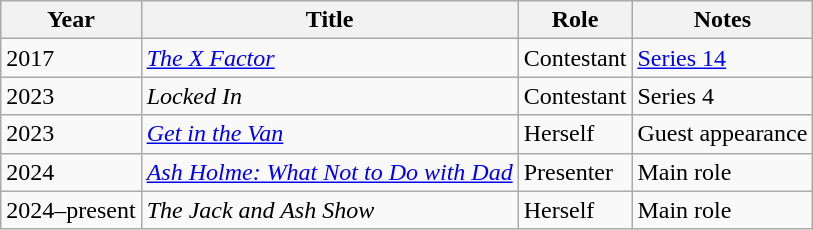<table class="wikitable">
<tr>
<th>Year</th>
<th>Title</th>
<th>Role</th>
<th>Notes</th>
</tr>
<tr>
<td>2017</td>
<td><em><a href='#'>The X Factor</a></em></td>
<td>Contestant</td>
<td><a href='#'>Series 14</a></td>
</tr>
<tr>
<td>2023</td>
<td><em>Locked In</em></td>
<td>Contestant</td>
<td>Series 4</td>
</tr>
<tr>
<td>2023</td>
<td><em><a href='#'>Get in the Van</a></em></td>
<td>Herself</td>
<td>Guest appearance</td>
</tr>
<tr>
<td>2024</td>
<td><em><a href='#'>Ash Holme: What Not to Do with Dad</a></em></td>
<td>Presenter</td>
<td>Main role</td>
</tr>
<tr>
<td>2024–present</td>
<td><em>The Jack and Ash Show</em></td>
<td>Herself</td>
<td>Main role</td>
</tr>
</table>
